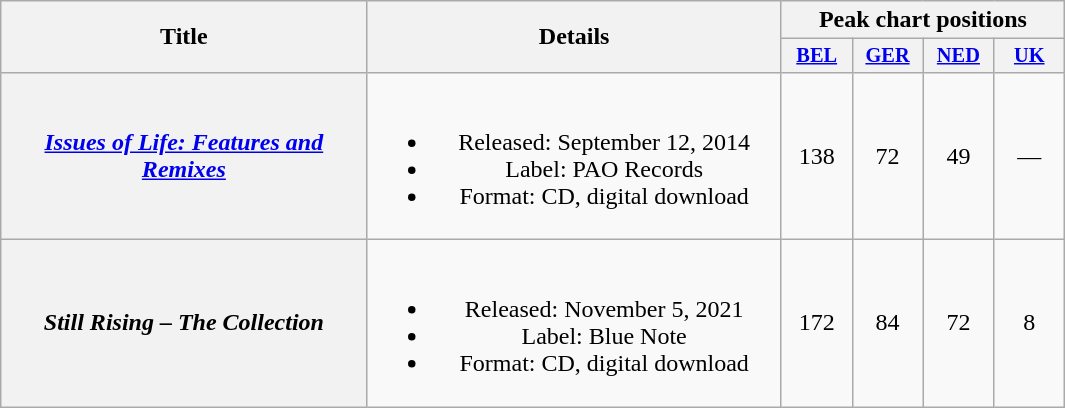<table class="wikitable plainrowheaders" style="text-align:center;">
<tr>
<th scope="col" rowspan="2" style="width:14.8em;">Title</th>
<th scope="col" rowspan="2" style="width:16.8em;">Details</th>
<th scope="col" colspan="4">Peak chart positions</th>
</tr>
<tr>
<th scope="col" style="width:3em;font-size:85%;"><a href='#'>BEL</a><br></th>
<th scope="col" style="width:3em;font-size:85%;"><a href='#'>GER</a><br></th>
<th scope="col" style="width:3em;font-size:85%;"><a href='#'>NED</a><br></th>
<th scope="col" style="width:3em;font-size:85%;"><a href='#'>UK</a><br></th>
</tr>
<tr>
<th scope="row"><em><a href='#'>Issues of Life: Features and Remixes</a></em></th>
<td><br><ul><li>Released: September 12, 2014</li><li>Label: PAO Records</li><li>Format: CD, digital download</li></ul></td>
<td>138</td>
<td>72</td>
<td>49</td>
<td>—</td>
</tr>
<tr>
<th scope="row"><em>Still Rising – The Collection</em></th>
<td><br><ul><li>Released: November 5, 2021</li><li>Label: Blue Note</li><li>Format: CD, digital download</li></ul></td>
<td>172</td>
<td>84</td>
<td>72</td>
<td>8</td>
</tr>
</table>
